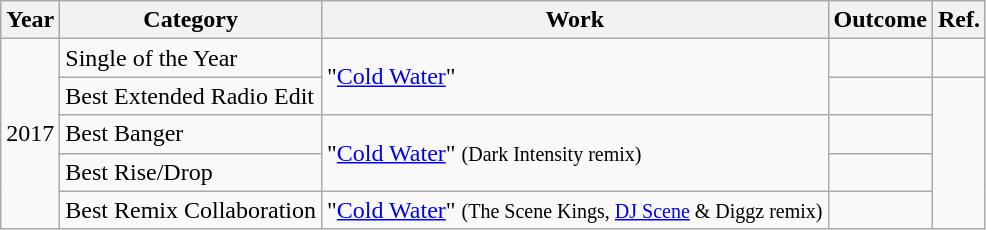<table class="wikitable">
<tr>
<th>Year</th>
<th>Category</th>
<th>Work</th>
<th>Outcome</th>
<th>Ref.</th>
</tr>
<tr>
<td rowspan="5">2017</td>
<td>Single of the Year</td>
<td rowspan="2">"<a href='#'>Cold Water</a>"</td>
<td></td>
<td></td>
</tr>
<tr>
<td>Best Extended Radio Edit</td>
<td></td>
<td rowspan="4"></td>
</tr>
<tr>
<td>Best Banger</td>
<td rowspan="2">"<a href='#'>Cold Water</a>" <small>(Dark Intensity remix)</small></td>
<td></td>
</tr>
<tr>
<td>Best Rise/Drop</td>
<td></td>
</tr>
<tr>
<td>Best Remix Collaboration</td>
<td>"<a href='#'>Cold Water</a>" <small>(The Scene Kings, <a href='#'>DJ Scene</a> & Diggz remix)</small></td>
<td></td>
</tr>
</table>
